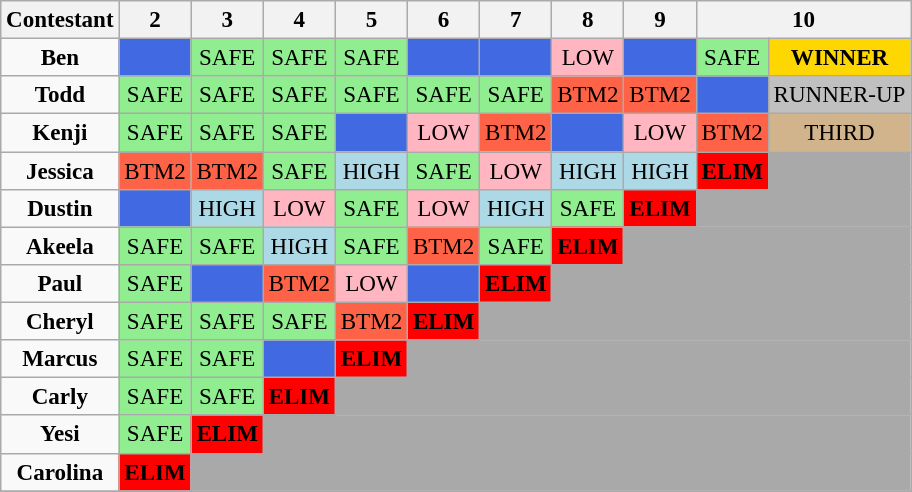<table class="wikitable" border="3" style="text-align:center;font-size:96%">
<tr>
<th>Contestant</th>
<th>2</th>
<th>3</th>
<th>4</th>
<th>5</th>
<th>6</th>
<th>7</th>
<th>8</th>
<th>9</th>
<th colspan=2>10</th>
</tr>
<tr>
<td><strong>Ben</strong></td>
<td style="background:royalblue;"></td>
<td bgcolor="lightgreen">SAFE</td>
<td bgcolor="lightgreen">SAFE</td>
<td bgcolor="lightgreen">SAFE</td>
<td style="background:royalblue;"></td>
<td style="background:royalblue;"></td>
<td style="background:lightpink;">LOW</td>
<td style="background:royalblue;"></td>
<td bgcolor="lightgreen">SAFE</td>
<td bgcolor=gold><strong>WINNER</strong></td>
</tr>
<tr>
<td><strong>Todd</strong></td>
<td bgcolor="lightgreen">SAFE</td>
<td bgcolor="lightgreen">SAFE</td>
<td bgcolor="lightgreen">SAFE</td>
<td bgcolor="lightgreen">SAFE</td>
<td bgcolor="lightgreen">SAFE</td>
<td bgcolor="lightgreen">SAFE</td>
<td style="background:tomato;">BTM2</td>
<td style="background:tomato;">BTM2</td>
<td style="background:royalblue;"></td>
<td bgcolor=silver>RUNNER-UP</td>
</tr>
<tr>
<td><strong>Kenji</strong></td>
<td bgcolor="lightgreen">SAFE</td>
<td bgcolor="lightgreen">SAFE</td>
<td bgcolor="lightgreen">SAFE</td>
<td style="background:royalblue;"></td>
<td style="background:lightpink;">LOW</td>
<td style="background:tomato;">BTM2</td>
<td style="background:royalblue;"></td>
<td style="background:lightpink;">LOW</td>
<td style="background:tomato;">BTM2</td>
<td bgcolor=tan>THIRD</td>
</tr>
<tr>
<td><strong>Jessica</strong></td>
<td style="background:tomato;">BTM2</td>
<td style="background:tomato;">BTM2</td>
<td bgcolor="lightgreen">SAFE</td>
<td style="background:lightblue;">HIGH</td>
<td bgcolor="lightgreen">SAFE</td>
<td style="background:lightpink;">LOW</td>
<td style="background:lightblue;">HIGH</td>
<td style="background:lightblue;">HIGH</td>
<td style="background:red;"><strong>ELIM</strong></td>
<td colspan="1" bgcolor="darkgray"></td>
</tr>
<tr>
<td><strong>Dustin</strong></td>
<td style="background:royalblue;"></td>
<td style="background:lightblue;">HIGH</td>
<td style="background:lightpink;">LOW</td>
<td bgcolor="lightgreen">SAFE</td>
<td style="background:lightpink;">LOW</td>
<td style="background:lightblue;">HIGH</td>
<td bgcolor="lightgreen">SAFE</td>
<td style="background:red;"><strong>ELIM</strong></td>
<td colspan="2" bgcolor="darkgray"></td>
</tr>
<tr>
<td><strong>Akeela</strong></td>
<td bgcolor="lightgreen">SAFE</td>
<td bgcolor="lightgreen">SAFE</td>
<td style="background:lightblue;">HIGH</td>
<td bgcolor="lightgreen">SAFE</td>
<td style="background:tomato;">BTM2</td>
<td bgcolor="lightgreen">SAFE</td>
<td style="background:red;"><strong>ELIM</strong></td>
<td colspan="3" bgcolor="darkgray"></td>
</tr>
<tr>
<td><strong>Paul</strong></td>
<td bgcolor="lightgreen">SAFE</td>
<td style="background:royalblue;"></td>
<td style="background:tomato;">BTM2</td>
<td style="background:lightpink;">LOW</td>
<td style="background:royalblue;"></td>
<td style="background:red;"><strong>ELIM</strong></td>
<td colspan="4" bgcolor="darkgray"></td>
</tr>
<tr>
<td><strong>Cheryl</strong></td>
<td bgcolor="lightgreen">SAFE</td>
<td bgcolor="lightgreen">SAFE</td>
<td bgcolor="lightgreen">SAFE</td>
<td style="background:tomato;">BTM2</td>
<td style="background:red;"><strong>ELIM</strong></td>
<td colspan="5" bgcolor="darkgray"></td>
</tr>
<tr>
<td><strong>Marcus</strong></td>
<td bgcolor="lightgreen">SAFE</td>
<td bgcolor="lightgreen">SAFE</td>
<td style="background:royalblue;"></td>
<td style="background:red;"><strong>ELIM</strong></td>
<td colspan="6" bgcolor="darkgray"></td>
</tr>
<tr>
<td><strong>Carly</strong></td>
<td bgcolor="lightgreen">SAFE</td>
<td bgcolor="lightgreen">SAFE</td>
<td style="background:red;"><strong>ELIM</strong></td>
<td colspan="7" bgcolor="darkgray"></td>
</tr>
<tr>
<td><strong>Yesi</strong></td>
<td bgcolor="lightgreen">SAFE</td>
<td style="background:red;"><strong>ELIM</strong></td>
<td colspan="8" bgcolor="darkgray"></td>
</tr>
<tr>
<td><strong>Carolina</strong></td>
<td style="background:red;"><strong>ELIM</strong></td>
<td colspan="9" bgcolor="darkgray"></td>
</tr>
<tr>
</tr>
</table>
